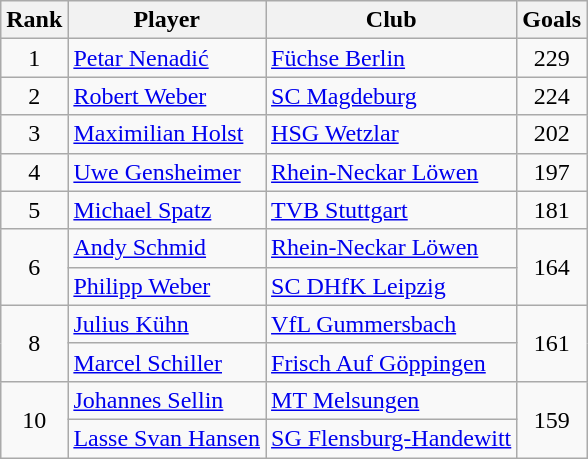<table class="wikitable sortable" style="text-align:center">
<tr>
<th>Rank</th>
<th>Player</th>
<th>Club</th>
<th>Goals</th>
</tr>
<tr>
<td>1</td>
<td style="text-align:left"> <a href='#'>Petar Nenadić</a></td>
<td style="text-align:left"><a href='#'>Füchse Berlin</a></td>
<td>229</td>
</tr>
<tr>
<td>2</td>
<td style="text-align:left"> <a href='#'>Robert Weber</a></td>
<td style="text-align:left"><a href='#'>SC Magdeburg</a></td>
<td>224</td>
</tr>
<tr>
<td>3</td>
<td style="text-align:left"> <a href='#'>Maximilian Holst</a></td>
<td style="text-align:left"><a href='#'>HSG Wetzlar</a></td>
<td>202</td>
</tr>
<tr>
<td>4</td>
<td style="text-align:left"> <a href='#'>Uwe Gensheimer</a></td>
<td style="text-align:left"><a href='#'>Rhein-Neckar Löwen</a></td>
<td>197</td>
</tr>
<tr>
<td>5</td>
<td style="text-align:left"> <a href='#'>Michael Spatz</a></td>
<td style="text-align:left"><a href='#'>TVB Stuttgart</a></td>
<td>181</td>
</tr>
<tr>
<td rowspan=2>6</td>
<td style="text-align:left"> <a href='#'>Andy Schmid</a></td>
<td style="text-align:left"><a href='#'>Rhein-Neckar Löwen</a></td>
<td rowspan=2>164</td>
</tr>
<tr>
<td style="text-align:left"> <a href='#'>Philipp Weber</a></td>
<td style="text-align:left"><a href='#'>SC DHfK Leipzig</a></td>
</tr>
<tr>
<td rowspan=2>8</td>
<td style="text-align:left"> <a href='#'>Julius Kühn</a></td>
<td style="text-align:left"><a href='#'>VfL Gummersbach</a></td>
<td rowspan=2>161</td>
</tr>
<tr>
<td style="text-align:left"> <a href='#'>Marcel Schiller</a></td>
<td style="text-align:left"><a href='#'>Frisch Auf Göppingen</a></td>
</tr>
<tr>
<td rowspan=2>10</td>
<td style="text-align:left"> <a href='#'>Johannes Sellin</a></td>
<td style="text-align:left"><a href='#'>MT Melsungen</a></td>
<td rowspan=2>159</td>
</tr>
<tr>
<td style="text-align:left"> <a href='#'>Lasse Svan Hansen</a></td>
<td style="text-align:left"><a href='#'>SG Flensburg-Handewitt</a></td>
</tr>
</table>
